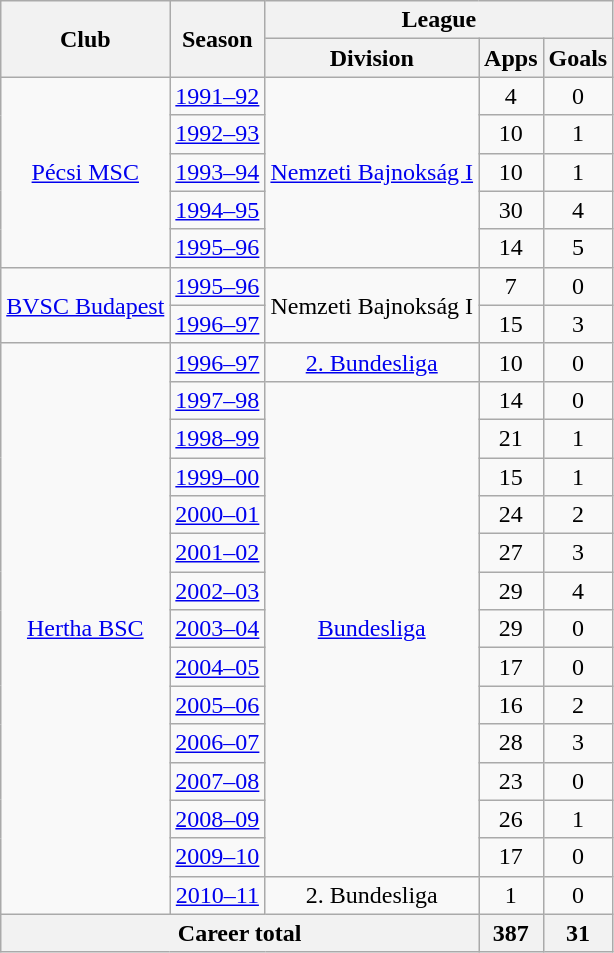<table class="wikitable" style="text-align:center">
<tr>
<th rowspan="2">Club</th>
<th rowspan="2">Season</th>
<th colspan="3">League</th>
</tr>
<tr>
<th>Division</th>
<th>Apps</th>
<th>Goals</th>
</tr>
<tr>
<td rowspan="5"><a href='#'>Pécsi MSC</a></td>
<td><a href='#'>1991–92</a></td>
<td rowspan="5"><a href='#'>Nemzeti Bajnokság I</a></td>
<td>4</td>
<td>0</td>
</tr>
<tr>
<td><a href='#'>1992–93</a></td>
<td>10</td>
<td>1</td>
</tr>
<tr>
<td><a href='#'>1993–94</a></td>
<td>10</td>
<td>1</td>
</tr>
<tr>
<td><a href='#'>1994–95</a></td>
<td>30</td>
<td>4</td>
</tr>
<tr>
<td><a href='#'>1995–96</a></td>
<td>14</td>
<td>5</td>
</tr>
<tr>
<td rowspan="2"><a href='#'>BVSC Budapest</a></td>
<td><a href='#'>1995–96</a></td>
<td rowspan="2">Nemzeti Bajnokság I</td>
<td>7</td>
<td>0</td>
</tr>
<tr>
<td><a href='#'>1996–97</a></td>
<td>15</td>
<td>3</td>
</tr>
<tr>
<td rowspan="15"><a href='#'>Hertha BSC</a></td>
<td><a href='#'>1996–97</a></td>
<td><a href='#'>2. Bundesliga</a></td>
<td>10</td>
<td>0</td>
</tr>
<tr>
<td><a href='#'>1997–98</a></td>
<td rowspan="13"><a href='#'>Bundesliga</a></td>
<td>14</td>
<td>0</td>
</tr>
<tr>
<td><a href='#'>1998–99</a></td>
<td>21</td>
<td>1</td>
</tr>
<tr>
<td><a href='#'>1999–00</a></td>
<td>15</td>
<td>1</td>
</tr>
<tr>
<td><a href='#'>2000–01</a></td>
<td>24</td>
<td>2</td>
</tr>
<tr>
<td><a href='#'>2001–02</a></td>
<td>27</td>
<td>3</td>
</tr>
<tr>
<td><a href='#'>2002–03</a></td>
<td>29</td>
<td>4</td>
</tr>
<tr>
<td><a href='#'>2003–04</a></td>
<td>29</td>
<td>0</td>
</tr>
<tr>
<td><a href='#'>2004–05</a></td>
<td>17</td>
<td>0</td>
</tr>
<tr>
<td><a href='#'>2005–06</a></td>
<td>16</td>
<td>2</td>
</tr>
<tr>
<td><a href='#'>2006–07</a></td>
<td>28</td>
<td>3</td>
</tr>
<tr>
<td><a href='#'>2007–08</a></td>
<td>23</td>
<td>0</td>
</tr>
<tr>
<td><a href='#'>2008–09</a></td>
<td>26</td>
<td>1</td>
</tr>
<tr>
<td><a href='#'>2009–10</a></td>
<td>17</td>
<td>0</td>
</tr>
<tr>
<td><a href='#'>2010–11</a></td>
<td>2. Bundesliga</td>
<td>1</td>
<td>0</td>
</tr>
<tr>
<th colspan="3">Career total</th>
<th>387</th>
<th>31</th>
</tr>
</table>
